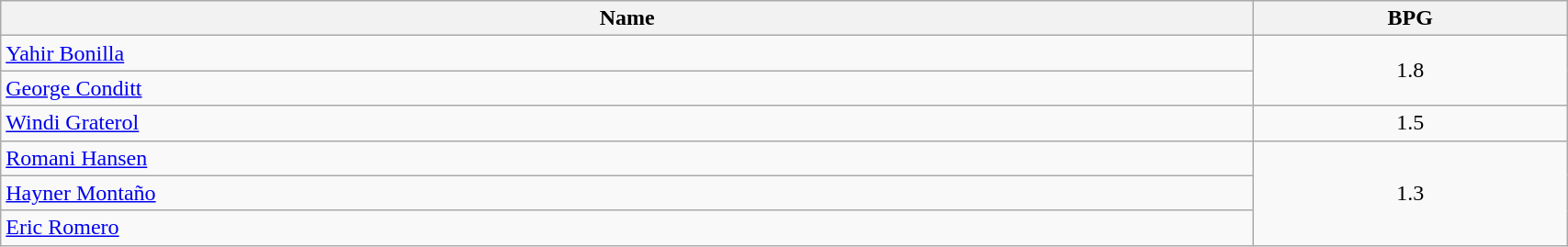<table class=wikitable width="90%">
<tr>
<th width="80%">Name</th>
<th width="20%">BPG</th>
</tr>
<tr>
<td> <a href='#'>Yahir Bonilla</a></td>
<td align=center rowspan=2>1.8</td>
</tr>
<tr>
<td> <a href='#'>George Conditt</a></td>
</tr>
<tr>
<td> <a href='#'>Windi Graterol</a></td>
<td align=center>1.5</td>
</tr>
<tr>
<td> <a href='#'>Romani Hansen</a></td>
<td align=center rowspan=3>1.3</td>
</tr>
<tr>
<td> <a href='#'>Hayner Montaño</a></td>
</tr>
<tr>
<td> <a href='#'>Eric Romero</a></td>
</tr>
</table>
